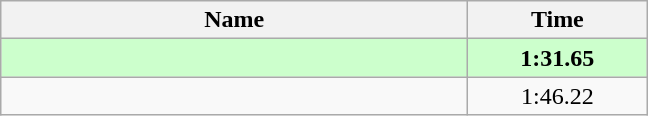<table class="wikitable" style="text-align:center;">
<tr>
<th style="width:19em">Name</th>
<th style="width:7em">Time</th>
</tr>
<tr bgcolor=ccffcc>
<td align=left><strong></strong></td>
<td><strong>1:31.65</strong></td>
</tr>
<tr>
<td align=left></td>
<td>1:46.22</td>
</tr>
</table>
